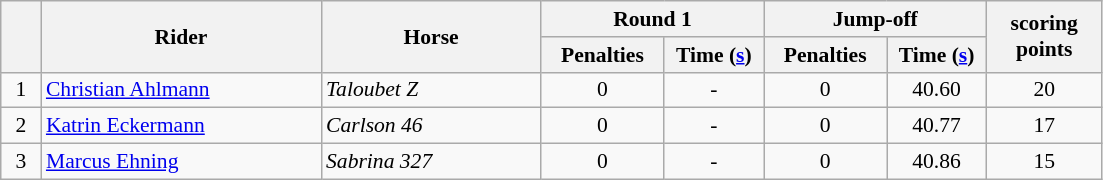<table class="wikitable" style="font-size: 90%">
<tr>
<th rowspan=2 width=20></th>
<th rowspan=2 width=180>Rider</th>
<th rowspan=2 width=140>Horse</th>
<th colspan=2>Round 1</th>
<th colspan=2>Jump-off</th>
<th rowspan=2 width=70>scoring<br>points</th>
</tr>
<tr>
<th width=75>Penalties</th>
<th width=60>Time (<a href='#'>s</a>)</th>
<th width=75>Penalties</th>
<th width=60>Time (<a href='#'>s</a>)</th>
</tr>
<tr>
<td align=center>1</td>
<td> <a href='#'>Christian Ahlmann</a></td>
<td><em>Taloubet Z</em></td>
<td align=center>0</td>
<td align=center>-</td>
<td align=center>0</td>
<td align=center>40.60</td>
<td align=center>20</td>
</tr>
<tr>
<td align=center>2</td>
<td> <a href='#'>Katrin Eckermann</a></td>
<td><em>Carlson 46</em></td>
<td align=center>0</td>
<td align=center>-</td>
<td align=center>0</td>
<td align=center>40.77</td>
<td align=center>17</td>
</tr>
<tr>
<td align=center>3</td>
<td> <a href='#'>Marcus Ehning</a></td>
<td><em>Sabrina 327</em></td>
<td align=center>0</td>
<td align=center>-</td>
<td align=center>0</td>
<td align=center>40.86</td>
<td align=center>15</td>
</tr>
</table>
